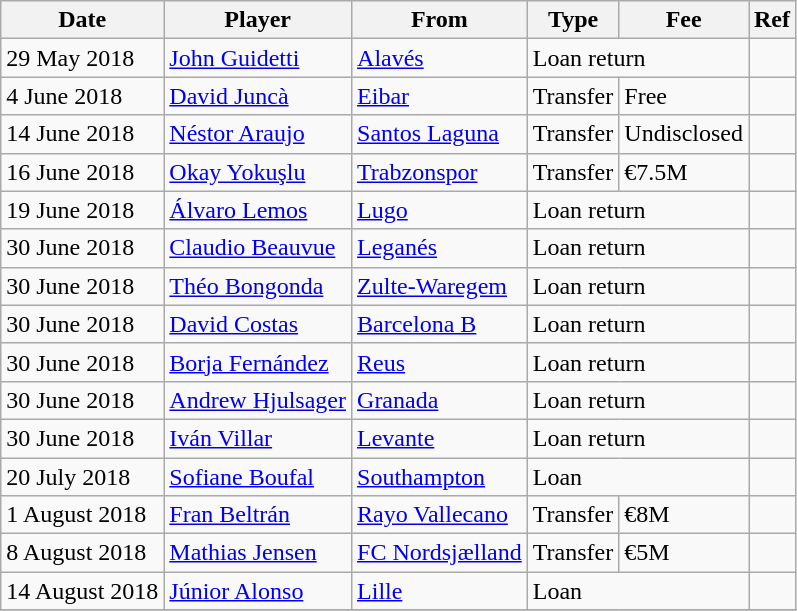<table class="wikitable">
<tr>
<th>Date</th>
<th>Player</th>
<th>From</th>
<th>Type</th>
<th>Fee</th>
<th>Ref</th>
</tr>
<tr>
<td>29 May 2018</td>
<td> <a href='#'>John Guidetti</a></td>
<td> <a href='#'>Alavés</a></td>
<td colspan=2>Loan return</td>
<td></td>
</tr>
<tr>
<td>4 June 2018</td>
<td> <a href='#'>David Juncà</a></td>
<td> <a href='#'>Eibar</a></td>
<td>Transfer</td>
<td>Free</td>
<td></td>
</tr>
<tr>
<td>14 June 2018</td>
<td> <a href='#'>Néstor Araujo</a></td>
<td> <a href='#'>Santos Laguna</a></td>
<td>Transfer</td>
<td>Undisclosed</td>
<td></td>
</tr>
<tr>
<td>16 June 2018</td>
<td> <a href='#'>Okay Yokuşlu</a></td>
<td> <a href='#'>Trabzonspor</a></td>
<td>Transfer</td>
<td>€7.5M</td>
<td></td>
</tr>
<tr>
<td>19 June 2018</td>
<td> <a href='#'>Álvaro Lemos</a></td>
<td> <a href='#'>Lugo</a></td>
<td colspan=2>Loan return</td>
<td></td>
</tr>
<tr>
<td>30 June 2018</td>
<td> <a href='#'>Claudio Beauvue</a></td>
<td> <a href='#'>Leganés</a></td>
<td colspan=2>Loan return</td>
<td></td>
</tr>
<tr>
<td>30 June 2018</td>
<td> <a href='#'>Théo Bongonda</a></td>
<td> <a href='#'>Zulte-Waregem</a></td>
<td colspan=2>Loan return</td>
<td></td>
</tr>
<tr>
<td>30 June 2018</td>
<td> <a href='#'>David Costas</a></td>
<td> <a href='#'>Barcelona B</a></td>
<td colspan=2>Loan return</td>
<td></td>
</tr>
<tr>
<td>30 June 2018</td>
<td> <a href='#'>Borja Fernández</a></td>
<td> <a href='#'>Reus</a></td>
<td colspan=2>Loan return</td>
<td></td>
</tr>
<tr>
<td>30 June 2018</td>
<td> <a href='#'>Andrew Hjulsager</a></td>
<td> <a href='#'>Granada</a></td>
<td colspan=2>Loan return</td>
<td></td>
</tr>
<tr>
<td>30 June 2018</td>
<td> <a href='#'>Iván Villar</a></td>
<td> <a href='#'>Levante</a></td>
<td colspan=2>Loan return</td>
<td></td>
</tr>
<tr>
<td>20 July 2018</td>
<td> <a href='#'>Sofiane Boufal</a></td>
<td> <a href='#'>Southampton</a></td>
<td colspan=2>Loan</td>
<td></td>
</tr>
<tr>
<td>1 August 2018</td>
<td> <a href='#'>Fran Beltrán</a></td>
<td> <a href='#'>Rayo Vallecano</a></td>
<td>Transfer</td>
<td>€8M</td>
<td></td>
</tr>
<tr>
<td>8 August 2018</td>
<td> <a href='#'>Mathias Jensen</a></td>
<td> <a href='#'>FC Nordsjælland</a></td>
<td>Transfer</td>
<td>€5M</td>
<td></td>
</tr>
<tr>
<td>14 August 2018</td>
<td> <a href='#'>Júnior Alonso</a></td>
<td> <a href='#'>Lille</a></td>
<td colspan=2>Loan</td>
<td></td>
</tr>
<tr>
</tr>
</table>
